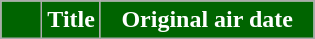<table class=wikitable style="background:#FFFFFF">
<tr>
<th style="background:#006400; color:white; width:20px"></th>
<th style="background:#006400; color:white">Title</th>
<th style="background:#006400; color:white; width:135px">Original air date<br>















</th>
</tr>
</table>
